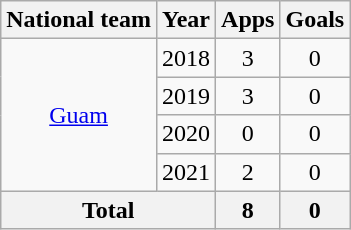<table class=wikitable style=text-align:center>
<tr>
<th>National team</th>
<th>Year</th>
<th>Apps</th>
<th>Goals</th>
</tr>
<tr>
<td rowspan=4><a href='#'>Guam</a></td>
<td>2018</td>
<td>3</td>
<td>0</td>
</tr>
<tr>
<td>2019</td>
<td>3</td>
<td>0</td>
</tr>
<tr>
<td>2020</td>
<td>0</td>
<td>0</td>
</tr>
<tr>
<td>2021</td>
<td>2</td>
<td>0</td>
</tr>
<tr>
<th colspan=2>Total</th>
<th>8</th>
<th>0</th>
</tr>
</table>
